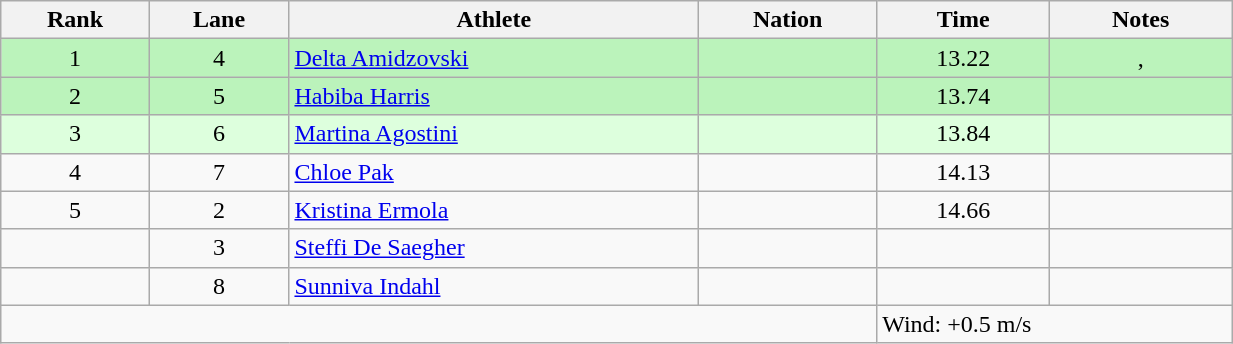<table class="wikitable sortable" style="text-align:center;width: 65%;">
<tr>
<th scope="col">Rank</th>
<th scope="col">Lane</th>
<th scope="col">Athlete</th>
<th scope="col">Nation</th>
<th scope="col">Time</th>
<th scope="col">Notes</th>
</tr>
<tr bgcolor=bbf3bb>
<td>1</td>
<td>4</td>
<td align=left><a href='#'>Delta Amidzovski</a></td>
<td align=left></td>
<td>13.22</td>
<td>, </td>
</tr>
<tr bgcolor=bbf3bb>
<td>2</td>
<td>5</td>
<td align=left><a href='#'>Habiba Harris</a></td>
<td align=left></td>
<td>13.74</td>
<td></td>
</tr>
<tr bgcolor=ddffdd>
<td>3</td>
<td>6</td>
<td align=left><a href='#'>Martina Agostini</a></td>
<td align=left></td>
<td>13.84</td>
<td></td>
</tr>
<tr>
<td>4</td>
<td>7</td>
<td align=left><a href='#'>Chloe Pak</a></td>
<td align=left></td>
<td>14.13</td>
<td></td>
</tr>
<tr>
<td>5</td>
<td>2</td>
<td align=left><a href='#'>Kristina Ermola</a></td>
<td align=left></td>
<td>14.66</td>
<td></td>
</tr>
<tr>
<td></td>
<td>3</td>
<td align=left><a href='#'>Steffi De Saegher</a></td>
<td align=left></td>
<td></td>
<td></td>
</tr>
<tr>
<td></td>
<td>8</td>
<td align=left><a href='#'>Sunniva Indahl</a></td>
<td align=left></td>
<td></td>
<td></td>
</tr>
<tr class="sortbottom">
<td colspan="4"></td>
<td colspan="2" style="text-align:left;">Wind: +0.5 m/s</td>
</tr>
</table>
